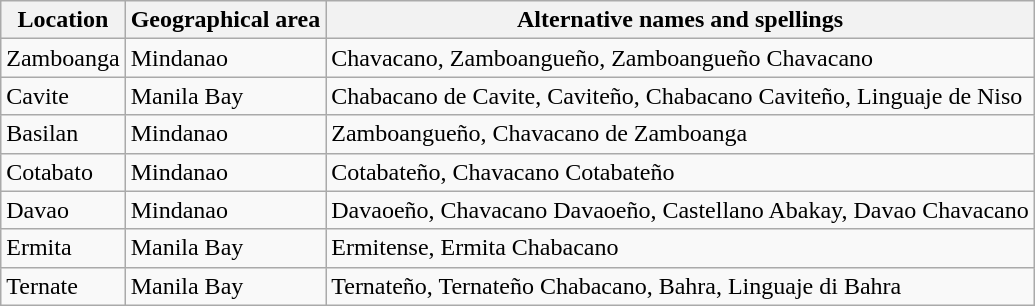<table class="wikitable">
<tr>
<th>Location</th>
<th>Geographical area</th>
<th>Alternative names and spellings</th>
</tr>
<tr>
<td>Zamboanga</td>
<td>Mindanao</td>
<td>Chavacano, Zamboangueño, Zamboangueño Chavacano</td>
</tr>
<tr>
<td>Cavite</td>
<td>Manila Bay</td>
<td>Chabacano de Cavite, Caviteño, Chabacano Caviteño, Linguaje de Niso</td>
</tr>
<tr>
<td>Basilan</td>
<td>Mindanao</td>
<td>Zamboangueño, Chavacano de Zamboanga</td>
</tr>
<tr>
<td>Cotabato</td>
<td>Mindanao</td>
<td>Cotabateño, Chavacano Cotabateño</td>
</tr>
<tr>
<td>Davao</td>
<td>Mindanao</td>
<td>Davaoeño, Chavacano Davaoeño, Castellano Abakay, Davao Chavacano</td>
</tr>
<tr>
<td>Ermita</td>
<td>Manila Bay</td>
<td>Ermitense, Ermita Chabacano</td>
</tr>
<tr>
<td>Ternate</td>
<td>Manila Bay</td>
<td>Ternateño, Ternateño Chabacano, Bahra, Linguaje di Bahra</td>
</tr>
</table>
